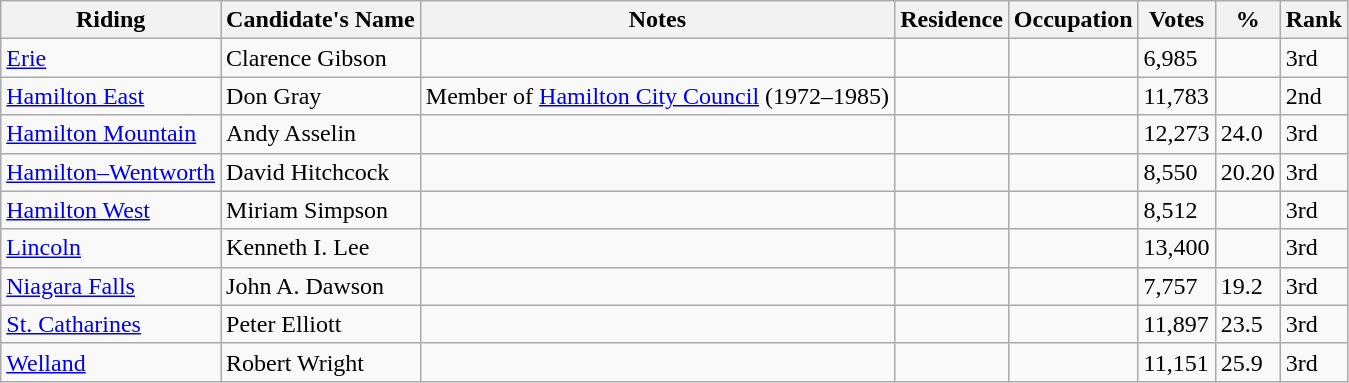<table class="wikitable sortable">
<tr>
<th>Riding<br></th>
<th>Candidate's Name</th>
<th>Notes</th>
<th>Residence</th>
<th>Occupation</th>
<th>Votes</th>
<th>%</th>
<th>Rank</th>
</tr>
<tr>
<td><a href='#'>Erie</a></td>
<td>Clarence Gibson</td>
<td></td>
<td></td>
<td></td>
<td>6,985</td>
<td></td>
<td>3rd</td>
</tr>
<tr>
<td><a href='#'>Hamilton East</a></td>
<td>Don Gray</td>
<td>Member of <a href='#'>Hamilton City Council</a> (1972–1985)</td>
<td></td>
<td></td>
<td>11,783</td>
<td></td>
<td>2nd</td>
</tr>
<tr>
<td><a href='#'>Hamilton Mountain</a></td>
<td>Andy Asselin</td>
<td></td>
<td></td>
<td></td>
<td>12,273</td>
<td>24.0</td>
<td>3rd</td>
</tr>
<tr>
<td><a href='#'>Hamilton–Wentworth</a></td>
<td>David Hitchcock</td>
<td></td>
<td></td>
<td></td>
<td>8,550</td>
<td>20.20</td>
<td>3rd</td>
</tr>
<tr>
<td><a href='#'>Hamilton West</a></td>
<td>Miriam Simpson</td>
<td></td>
<td></td>
<td></td>
<td>8,512</td>
<td></td>
<td>3rd</td>
</tr>
<tr>
<td><a href='#'>Lincoln</a></td>
<td>Kenneth I. Lee</td>
<td></td>
<td></td>
<td></td>
<td>13,400</td>
<td></td>
<td>3rd</td>
</tr>
<tr>
<td><a href='#'>Niagara Falls</a></td>
<td>John A. Dawson</td>
<td></td>
<td></td>
<td></td>
<td>7,757</td>
<td>19.2</td>
<td>3rd</td>
</tr>
<tr>
<td><a href='#'>St. Catharines</a></td>
<td>Peter Elliott</td>
<td></td>
<td></td>
<td></td>
<td>11,897</td>
<td>23.5</td>
<td>3rd</td>
</tr>
<tr>
<td><a href='#'>Welland</a></td>
<td>Robert Wright</td>
<td></td>
<td></td>
<td></td>
<td>11,151</td>
<td>25.9</td>
<td>3rd</td>
</tr>
</table>
